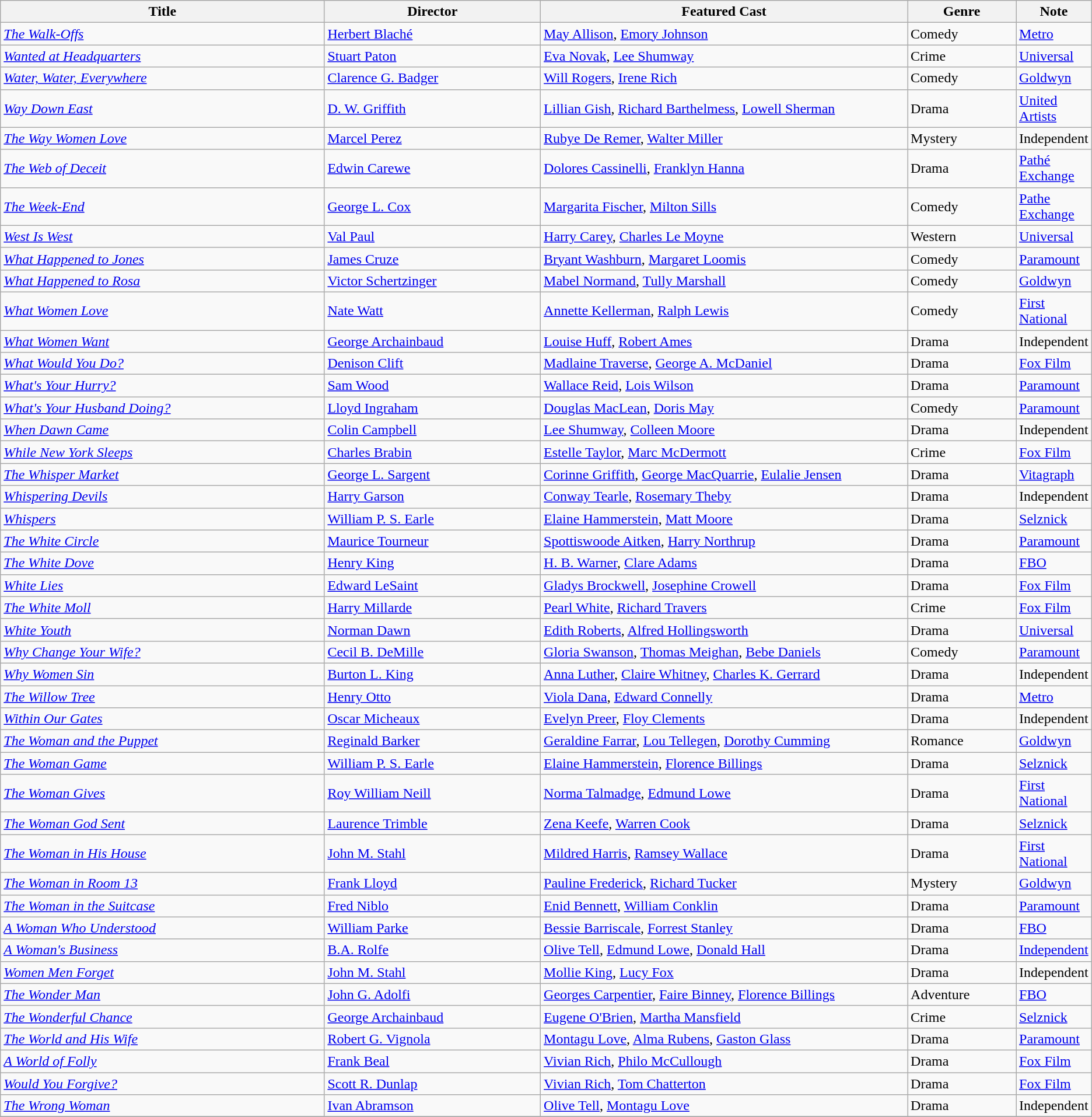<table class="wikitable">
<tr>
<th style="width:30%;">Title</th>
<th style="width:20%;">Director</th>
<th style="width:34%;">Featured Cast</th>
<th style="width:10%;">Genre</th>
<th style="width:10%;">Note</th>
</tr>
<tr>
<td><em><a href='#'>The Walk-Offs</a></em></td>
<td><a href='#'>Herbert Blaché</a></td>
<td><a href='#'>May Allison</a>, <a href='#'>Emory Johnson</a></td>
<td>Comedy</td>
<td><a href='#'>Metro</a></td>
</tr>
<tr>
<td><em><a href='#'>Wanted at Headquarters</a></em></td>
<td><a href='#'>Stuart Paton</a></td>
<td><a href='#'>Eva Novak</a>, <a href='#'>Lee Shumway</a></td>
<td>Crime</td>
<td><a href='#'>Universal</a></td>
</tr>
<tr>
<td><em><a href='#'>Water, Water, Everywhere</a></em></td>
<td><a href='#'>Clarence G. Badger</a></td>
<td><a href='#'>Will Rogers</a>, <a href='#'>Irene Rich</a></td>
<td>Comedy</td>
<td><a href='#'>Goldwyn</a></td>
</tr>
<tr>
<td><em><a href='#'>Way Down East</a></em></td>
<td><a href='#'>D. W. Griffith</a></td>
<td><a href='#'>Lillian Gish</a>, <a href='#'>Richard Barthelmess</a>, <a href='#'>Lowell Sherman</a></td>
<td>Drama</td>
<td><a href='#'>United Artists</a></td>
</tr>
<tr>
<td><em><a href='#'>The Way Women Love</a></em></td>
<td><a href='#'>Marcel Perez</a></td>
<td><a href='#'>Rubye De Remer</a>, <a href='#'>Walter Miller</a></td>
<td>Mystery</td>
<td>Independent</td>
</tr>
<tr>
<td><em><a href='#'>The Web of Deceit</a></em></td>
<td><a href='#'>Edwin Carewe</a></td>
<td><a href='#'>Dolores Cassinelli</a>, <a href='#'>Franklyn Hanna</a></td>
<td>Drama</td>
<td><a href='#'>Pathé Exchange</a></td>
</tr>
<tr>
<td><em><a href='#'>The Week-End</a></em></td>
<td><a href='#'>George L. Cox</a></td>
<td><a href='#'>Margarita Fischer</a>, <a href='#'>Milton Sills</a></td>
<td>Comedy</td>
<td><a href='#'>Pathe Exchange</a></td>
</tr>
<tr>
<td><em><a href='#'>West Is West</a></em></td>
<td><a href='#'>Val Paul</a></td>
<td><a href='#'>Harry Carey</a>, <a href='#'>Charles Le Moyne</a></td>
<td>Western</td>
<td><a href='#'>Universal</a></td>
</tr>
<tr>
<td><em><a href='#'>What Happened to Jones</a></em></td>
<td><a href='#'>James Cruze</a></td>
<td><a href='#'>Bryant Washburn</a>, <a href='#'>Margaret Loomis</a></td>
<td>Comedy</td>
<td><a href='#'>Paramount</a></td>
</tr>
<tr>
<td><em><a href='#'>What Happened to Rosa</a></em></td>
<td><a href='#'>Victor Schertzinger</a></td>
<td><a href='#'>Mabel Normand</a>, <a href='#'>Tully Marshall</a></td>
<td>Comedy</td>
<td><a href='#'>Goldwyn</a></td>
</tr>
<tr>
<td><em><a href='#'>What Women Love</a></em></td>
<td><a href='#'>Nate Watt</a></td>
<td><a href='#'>Annette Kellerman</a>, <a href='#'>Ralph Lewis</a></td>
<td>Comedy</td>
<td><a href='#'>First National</a></td>
</tr>
<tr>
<td><em><a href='#'>What Women Want</a></em></td>
<td><a href='#'>George Archainbaud</a></td>
<td><a href='#'>Louise Huff</a>, <a href='#'>Robert Ames</a></td>
<td>Drama</td>
<td>Independent</td>
</tr>
<tr>
<td><em><a href='#'>What Would You Do?</a></em></td>
<td><a href='#'>Denison Clift</a></td>
<td><a href='#'>Madlaine Traverse</a>, <a href='#'>George A. McDaniel</a></td>
<td>Drama</td>
<td><a href='#'>Fox Film</a></td>
</tr>
<tr>
<td><em><a href='#'>What's Your Hurry?</a></em></td>
<td><a href='#'>Sam Wood</a></td>
<td><a href='#'>Wallace Reid</a>, <a href='#'>Lois Wilson</a></td>
<td>Drama</td>
<td><a href='#'>Paramount</a></td>
</tr>
<tr>
<td><em><a href='#'>What's Your Husband Doing?</a></em></td>
<td><a href='#'>Lloyd Ingraham</a></td>
<td><a href='#'>Douglas MacLean</a>, <a href='#'>Doris May</a></td>
<td>Comedy</td>
<td><a href='#'>Paramount</a></td>
</tr>
<tr>
<td><em><a href='#'>When Dawn Came</a></em></td>
<td><a href='#'>Colin Campbell</a></td>
<td><a href='#'>Lee Shumway</a>, <a href='#'>Colleen Moore</a></td>
<td>Drama</td>
<td>Independent</td>
</tr>
<tr>
<td><em><a href='#'>While New York Sleeps</a></em></td>
<td><a href='#'>Charles Brabin</a></td>
<td><a href='#'>Estelle Taylor</a>, <a href='#'>Marc McDermott</a></td>
<td>Crime</td>
<td><a href='#'>Fox Film</a></td>
</tr>
<tr>
<td><em><a href='#'>The Whisper Market</a></em></td>
<td><a href='#'>George L. Sargent</a></td>
<td><a href='#'>Corinne Griffith</a>, <a href='#'>George MacQuarrie</a>, <a href='#'>Eulalie Jensen</a></td>
<td>Drama</td>
<td><a href='#'>Vitagraph</a></td>
</tr>
<tr>
<td><em><a href='#'>Whispering Devils</a></em></td>
<td><a href='#'>Harry Garson</a></td>
<td><a href='#'>Conway Tearle</a>, <a href='#'>Rosemary Theby</a></td>
<td>Drama</td>
<td>Independent</td>
</tr>
<tr>
<td><em><a href='#'>Whispers</a></em></td>
<td><a href='#'>William P. S. Earle</a></td>
<td><a href='#'>Elaine Hammerstein</a>, <a href='#'>Matt Moore</a></td>
<td>Drama</td>
<td><a href='#'>Selznick</a></td>
</tr>
<tr>
<td><em><a href='#'>The White Circle</a></em></td>
<td><a href='#'>Maurice Tourneur</a></td>
<td><a href='#'>Spottiswoode Aitken</a>, <a href='#'>Harry Northrup</a></td>
<td>Drama</td>
<td><a href='#'>Paramount</a></td>
</tr>
<tr>
<td><em><a href='#'>The White Dove</a></em></td>
<td><a href='#'>Henry King</a></td>
<td><a href='#'>H. B. Warner</a>, <a href='#'>Clare Adams</a></td>
<td>Drama</td>
<td><a href='#'>FBO</a></td>
</tr>
<tr>
<td><em><a href='#'>White Lies</a></em></td>
<td><a href='#'>Edward LeSaint</a></td>
<td><a href='#'>Gladys Brockwell</a>, <a href='#'>Josephine Crowell</a></td>
<td>Drama</td>
<td><a href='#'>Fox Film</a></td>
</tr>
<tr>
<td><em><a href='#'>The White Moll</a></em></td>
<td><a href='#'>Harry Millarde</a></td>
<td><a href='#'>Pearl White</a>, <a href='#'>Richard Travers</a></td>
<td>Crime</td>
<td><a href='#'>Fox Film</a></td>
</tr>
<tr>
<td><em><a href='#'>White Youth</a></em></td>
<td><a href='#'>Norman Dawn</a></td>
<td><a href='#'>Edith Roberts</a>, <a href='#'>Alfred Hollingsworth</a></td>
<td>Drama</td>
<td><a href='#'>Universal</a></td>
</tr>
<tr>
<td><em><a href='#'>Why Change Your Wife?</a></em></td>
<td><a href='#'>Cecil B. DeMille</a></td>
<td><a href='#'>Gloria Swanson</a>, <a href='#'>Thomas Meighan</a>, <a href='#'>Bebe Daniels</a></td>
<td>Comedy</td>
<td><a href='#'>Paramount</a></td>
</tr>
<tr>
<td><em><a href='#'>Why Women Sin</a></em></td>
<td><a href='#'>Burton L. King</a></td>
<td><a href='#'>Anna Luther</a>, <a href='#'>Claire Whitney</a>, <a href='#'>Charles K. Gerrard</a></td>
<td>Drama</td>
<td>Independent</td>
</tr>
<tr>
<td><em><a href='#'>The Willow Tree</a></em></td>
<td><a href='#'>Henry Otto</a></td>
<td><a href='#'>Viola Dana</a>, <a href='#'>Edward Connelly</a></td>
<td>Drama</td>
<td><a href='#'>Metro</a></td>
</tr>
<tr>
<td><em><a href='#'>Within Our Gates</a></em></td>
<td><a href='#'>Oscar Micheaux</a></td>
<td><a href='#'>Evelyn Preer</a>, <a href='#'>Floy Clements</a></td>
<td>Drama</td>
<td>Independent</td>
</tr>
<tr>
<td><em><a href='#'>The Woman and the Puppet</a></em></td>
<td><a href='#'>Reginald Barker</a></td>
<td><a href='#'>Geraldine Farrar</a>, <a href='#'>Lou Tellegen</a>, <a href='#'>Dorothy Cumming</a></td>
<td>Romance</td>
<td><a href='#'>Goldwyn</a></td>
</tr>
<tr>
<td><em><a href='#'>The Woman Game</a></em></td>
<td><a href='#'>William P. S. Earle</a></td>
<td><a href='#'>Elaine Hammerstein</a>, <a href='#'>Florence Billings</a></td>
<td>Drama</td>
<td><a href='#'>Selznick</a></td>
</tr>
<tr>
<td><em><a href='#'>The Woman Gives</a></em></td>
<td><a href='#'>Roy William Neill</a></td>
<td><a href='#'>Norma Talmadge</a>, <a href='#'>Edmund Lowe</a></td>
<td>Drama</td>
<td><a href='#'>First National</a></td>
</tr>
<tr>
<td><em><a href='#'>The Woman God Sent</a></em></td>
<td><a href='#'>Laurence Trimble</a></td>
<td><a href='#'>Zena Keefe</a>, <a href='#'>Warren Cook</a></td>
<td>Drama</td>
<td><a href='#'>Selznick</a></td>
</tr>
<tr>
<td><em><a href='#'>The Woman in His House</a></em></td>
<td><a href='#'>John M. Stahl</a></td>
<td><a href='#'>Mildred Harris</a>, <a href='#'>Ramsey Wallace</a></td>
<td>Drama</td>
<td><a href='#'>First National</a></td>
</tr>
<tr>
<td><em><a href='#'>The Woman in Room 13</a></em></td>
<td><a href='#'>Frank Lloyd</a></td>
<td><a href='#'>Pauline Frederick</a>, <a href='#'>Richard Tucker</a></td>
<td>Mystery</td>
<td><a href='#'>Goldwyn</a></td>
</tr>
<tr>
<td><em><a href='#'>The Woman in the Suitcase</a></em></td>
<td><a href='#'>Fred Niblo</a></td>
<td><a href='#'>Enid Bennett</a>, <a href='#'>William Conklin</a></td>
<td>Drama</td>
<td><a href='#'>Paramount</a></td>
</tr>
<tr>
<td><em><a href='#'>A Woman Who Understood</a></em></td>
<td><a href='#'>William Parke</a></td>
<td><a href='#'>Bessie Barriscale</a>, <a href='#'>Forrest Stanley</a></td>
<td>Drama</td>
<td><a href='#'>FBO</a></td>
</tr>
<tr>
<td><em><a href='#'>A Woman's Business</a></em></td>
<td><a href='#'>B.A. Rolfe</a></td>
<td><a href='#'>Olive Tell</a>, <a href='#'>Edmund Lowe</a>, <a href='#'>Donald Hall</a></td>
<td>Drama</td>
<td><a href='#'>Independent</a></td>
</tr>
<tr>
<td><em><a href='#'>Women Men Forget</a></em></td>
<td><a href='#'>John M. Stahl</a></td>
<td><a href='#'>Mollie King</a>, <a href='#'>Lucy Fox</a></td>
<td>Drama</td>
<td>Independent</td>
</tr>
<tr>
<td><em><a href='#'>The Wonder Man</a></em></td>
<td><a href='#'>John G. Adolfi</a></td>
<td><a href='#'>Georges Carpentier</a>, <a href='#'>Faire Binney</a>, <a href='#'>Florence Billings</a></td>
<td>Adventure</td>
<td><a href='#'>FBO</a></td>
</tr>
<tr>
<td><em><a href='#'>The Wonderful Chance</a></em></td>
<td><a href='#'>George Archainbaud</a></td>
<td><a href='#'>Eugene O'Brien</a>, <a href='#'>Martha Mansfield</a></td>
<td>Crime</td>
<td><a href='#'>Selznick</a></td>
</tr>
<tr>
<td><em><a href='#'>The World and His Wife</a></em></td>
<td><a href='#'>Robert G. Vignola</a></td>
<td><a href='#'>Montagu Love</a>, <a href='#'>Alma Rubens</a>, <a href='#'>Gaston Glass</a></td>
<td>Drama</td>
<td><a href='#'>Paramount</a></td>
</tr>
<tr>
<td><em><a href='#'>A World of Folly</a></em></td>
<td><a href='#'>Frank Beal</a></td>
<td><a href='#'>Vivian Rich</a>, <a href='#'>Philo McCullough</a></td>
<td>Drama</td>
<td><a href='#'>Fox Film</a></td>
</tr>
<tr>
<td><em><a href='#'>Would You Forgive?</a></em></td>
<td><a href='#'>Scott R. Dunlap</a></td>
<td><a href='#'>Vivian Rich</a>, <a href='#'>Tom Chatterton</a></td>
<td>Drama</td>
<td><a href='#'>Fox Film</a></td>
</tr>
<tr>
<td><em><a href='#'>The Wrong Woman</a></em></td>
<td><a href='#'>Ivan Abramson</a></td>
<td><a href='#'>Olive Tell</a>, <a href='#'>Montagu Love</a></td>
<td>Drama</td>
<td>Independent</td>
</tr>
<tr>
</tr>
</table>
